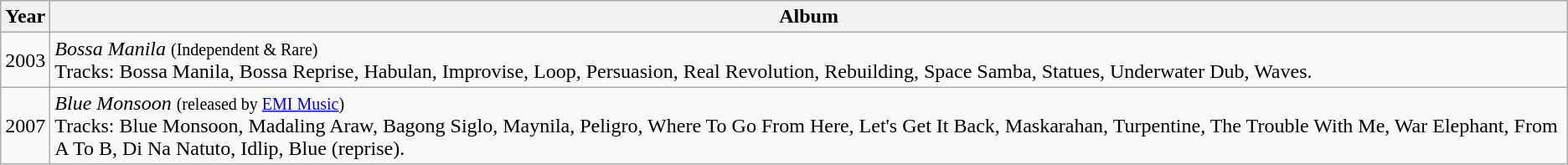<table class="wikitable" style="text-align:center;">
<tr>
<th>Year</th>
<th>Album</th>
</tr>
<tr>
<td>2003</td>
<td style="text-align:left;"><em>Bossa Manila</em> <small>(Independent & Rare)</small><br>Tracks: Bossa Manila, Bossa Reprise, Habulan, Improvise, Loop, Persuasion, Real Revolution, Rebuilding, Space Samba, Statues, Underwater Dub, Waves.</td>
</tr>
<tr>
<td>2007</td>
<td style="text-align:left;"><em>Blue Monsoon</em> <small>(released by <a href='#'>EMI Music</a>)</small><br>Tracks: Blue Monsoon, Madaling Araw, Bagong Siglo, Maynila, Peligro, Where To Go From Here, Let's Get It Back, Maskarahan, Turpentine, The Trouble With Me, War Elephant, From A To B, Di Na Natuto, Idlip, Blue (reprise).</td>
</tr>
</table>
